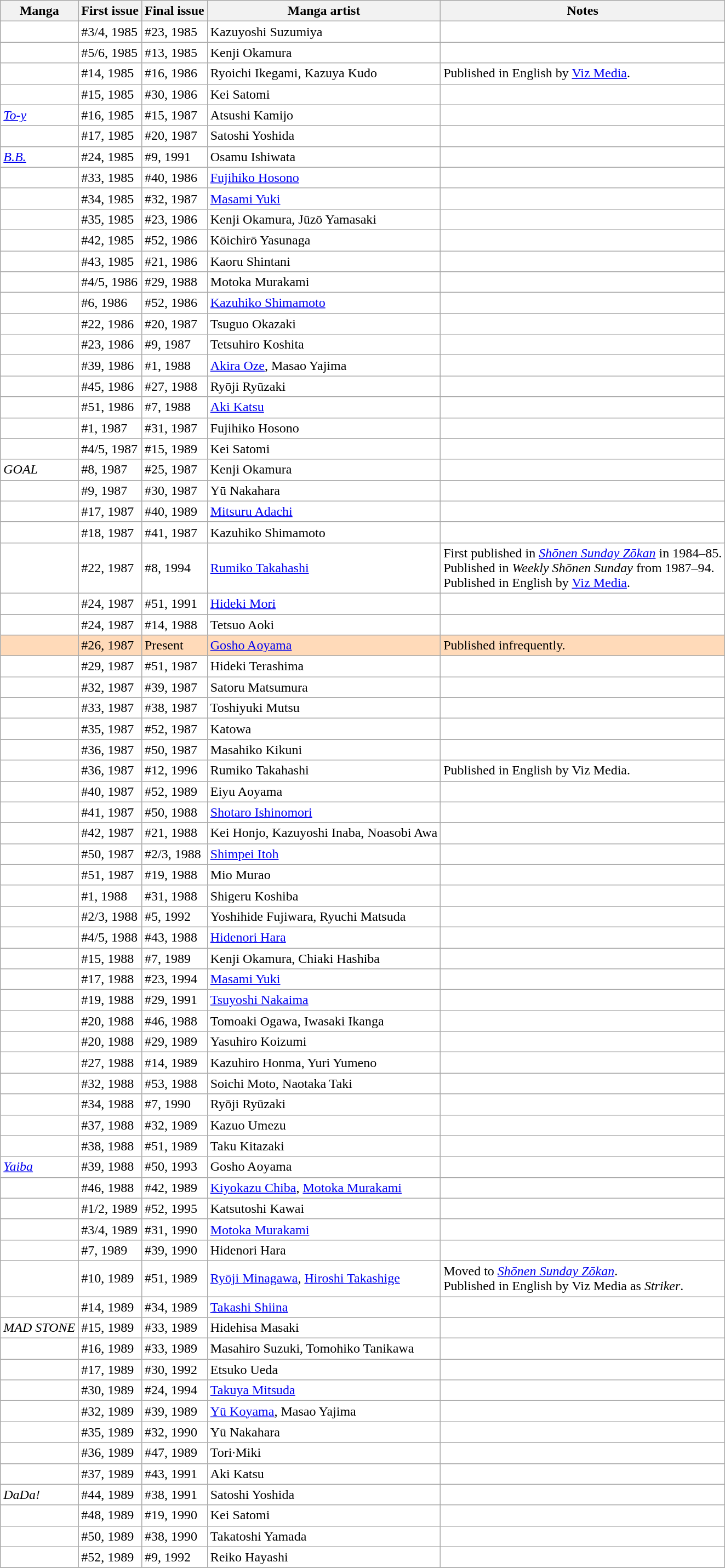<table class="wikitable sortable" style="background: #FFF;">
<tr>
<th>Manga</th>
<th>First issue</th>
<th>Final issue</th>
<th>Manga artist</th>
<th>Notes</th>
</tr>
<tr>
<td></td>
<td>#3/4, 1985</td>
<td>#23, 1985</td>
<td>Kazuyoshi Suzumiya</td>
<td></td>
</tr>
<tr>
<td></td>
<td>#5/6, 1985</td>
<td>#13, 1985</td>
<td>Kenji Okamura</td>
<td></td>
</tr>
<tr>
<td></td>
<td>#14, 1985</td>
<td>#16, 1986</td>
<td>Ryoichi Ikegami, Kazuya Kudo</td>
<td>Published in English by <a href='#'>Viz Media</a>.</td>
</tr>
<tr>
<td></td>
<td>#15, 1985</td>
<td>#30, 1986</td>
<td>Kei Satomi</td>
<td></td>
</tr>
<tr>
<td><em><a href='#'>To-y</a></em></td>
<td>#16, 1985</td>
<td>#15, 1987</td>
<td>Atsushi Kamijo</td>
<td></td>
</tr>
<tr>
<td></td>
<td>#17, 1985</td>
<td>#20, 1987</td>
<td>Satoshi Yoshida</td>
<td></td>
</tr>
<tr>
<td><em><a href='#'>B.B.</a></em></td>
<td>#24, 1985</td>
<td>#9, 1991</td>
<td>Osamu Ishiwata</td>
<td></td>
</tr>
<tr>
<td></td>
<td>#33, 1985</td>
<td>#40, 1986</td>
<td><a href='#'>Fujihiko Hosono</a></td>
<td></td>
</tr>
<tr>
<td></td>
<td>#34, 1985</td>
<td>#32, 1987</td>
<td><a href='#'>Masami Yuki</a></td>
<td></td>
</tr>
<tr>
<td></td>
<td>#35, 1985</td>
<td>#23, 1986</td>
<td>Kenji Okamura, Jūzō Yamasaki</td>
<td></td>
</tr>
<tr>
<td></td>
<td>#42, 1985</td>
<td>#52, 1986</td>
<td>Kōichirō Yasunaga</td>
<td></td>
</tr>
<tr>
<td></td>
<td>#43, 1985</td>
<td>#21, 1986</td>
<td>Kaoru Shintani</td>
<td></td>
</tr>
<tr>
<td></td>
<td>#4/5, 1986</td>
<td>#29, 1988</td>
<td>Motoka Murakami</td>
<td></td>
</tr>
<tr>
<td></td>
<td>#6, 1986</td>
<td>#52, 1986</td>
<td><a href='#'>Kazuhiko Shimamoto</a></td>
<td></td>
</tr>
<tr>
<td></td>
<td>#22, 1986</td>
<td>#20, 1987</td>
<td>Tsuguo Okazaki</td>
<td></td>
</tr>
<tr>
<td></td>
<td>#23, 1986</td>
<td>#9, 1987</td>
<td>Tetsuhiro Koshita</td>
<td></td>
</tr>
<tr>
<td></td>
<td>#39, 1986</td>
<td>#1, 1988</td>
<td><a href='#'>Akira Oze</a>, Masao Yajima</td>
<td></td>
</tr>
<tr>
<td></td>
<td>#45, 1986</td>
<td>#27, 1988</td>
<td>Ryōji Ryūzaki</td>
<td></td>
</tr>
<tr>
<td></td>
<td>#51, 1986</td>
<td>#7, 1988</td>
<td><a href='#'>Aki Katsu</a></td>
<td></td>
</tr>
<tr>
<td></td>
<td>#1, 1987</td>
<td>#31, 1987</td>
<td>Fujihiko Hosono</td>
<td></td>
</tr>
<tr>
<td></td>
<td>#4/5, 1987</td>
<td>#15, 1989</td>
<td>Kei Satomi</td>
<td></td>
</tr>
<tr>
<td><em>GOAL</em></td>
<td>#8, 1987</td>
<td>#25, 1987</td>
<td>Kenji Okamura</td>
<td></td>
</tr>
<tr>
<td></td>
<td>#9, 1987</td>
<td>#30, 1987</td>
<td>Yū Nakahara</td>
<td></td>
</tr>
<tr>
<td></td>
<td>#17, 1987</td>
<td>#40, 1989</td>
<td><a href='#'>Mitsuru Adachi</a></td>
<td></td>
</tr>
<tr>
<td></td>
<td>#18, 1987</td>
<td>#41, 1987</td>
<td>Kazuhiko Shimamoto</td>
<td></td>
</tr>
<tr>
<td></td>
<td>#22, 1987</td>
<td>#8, 1994</td>
<td><a href='#'>Rumiko Takahashi</a></td>
<td>First published in <em><a href='#'>Shōnen Sunday Zōkan</a></em> in 1984–85.<br>Published in <em>Weekly Shōnen Sunday</em> from 1987–94.<br>Published in English by <a href='#'>Viz Media</a>.</td>
</tr>
<tr>
<td></td>
<td>#24, 1987</td>
<td>#51, 1991</td>
<td><a href='#'>Hideki Mori</a></td>
<td></td>
</tr>
<tr>
<td></td>
<td>#24, 1987</td>
<td>#14, 1988</td>
<td>Tetsuo Aoki</td>
<td></td>
</tr>
<tr style="background-color:#FFDAB9;">
<td></td>
<td>#26, 1987</td>
<td>Present</td>
<td><a href='#'>Gosho Aoyama</a></td>
<td>Published infrequently.</td>
</tr>
<tr>
<td></td>
<td>#29, 1987</td>
<td>#51, 1987</td>
<td>Hideki Terashima</td>
<td></td>
</tr>
<tr>
<td></td>
<td>#32, 1987</td>
<td>#39, 1987</td>
<td>Satoru Matsumura</td>
<td></td>
</tr>
<tr>
<td></td>
<td>#33, 1987</td>
<td>#38, 1987</td>
<td>Toshiyuki Mutsu</td>
<td></td>
</tr>
<tr>
<td></td>
<td>#35, 1987</td>
<td>#52, 1987</td>
<td>Katowa</td>
<td></td>
</tr>
<tr>
<td></td>
<td>#36, 1987</td>
<td>#50, 1987</td>
<td>Masahiko Kikuni</td>
<td></td>
</tr>
<tr>
<td></td>
<td>#36, 1987</td>
<td>#12, 1996</td>
<td>Rumiko Takahashi</td>
<td>Published in English by Viz Media.</td>
</tr>
<tr>
<td></td>
<td>#40, 1987</td>
<td>#52, 1989</td>
<td>Eiyu Aoyama</td>
<td></td>
</tr>
<tr>
<td></td>
<td>#41, 1987</td>
<td>#50, 1988</td>
<td><a href='#'>Shotaro Ishinomori</a></td>
<td></td>
</tr>
<tr>
<td></td>
<td>#42, 1987</td>
<td>#21, 1988</td>
<td>Kei Honjo, Kazuyoshi Inaba, Noasobi Awa</td>
<td></td>
</tr>
<tr>
<td></td>
<td>#50, 1987</td>
<td>#2/3, 1988</td>
<td><a href='#'>Shimpei Itoh</a></td>
<td></td>
</tr>
<tr>
<td></td>
<td>#51, 1987</td>
<td>#19, 1988</td>
<td>Mio Murao</td>
<td></td>
</tr>
<tr>
<td></td>
<td>#1, 1988</td>
<td>#31, 1988</td>
<td>Shigeru Koshiba</td>
<td></td>
</tr>
<tr>
<td></td>
<td>#2/3, 1988</td>
<td>#5, 1992</td>
<td>Yoshihide Fujiwara, Ryuchi Matsuda</td>
<td></td>
</tr>
<tr>
<td></td>
<td>#4/5, 1988</td>
<td>#43, 1988</td>
<td><a href='#'>Hidenori Hara</a></td>
<td></td>
</tr>
<tr>
<td></td>
<td>#15, 1988</td>
<td>#7, 1989</td>
<td>Kenji Okamura, Chiaki Hashiba</td>
<td></td>
</tr>
<tr>
<td></td>
<td>#17, 1988</td>
<td>#23, 1994</td>
<td><a href='#'>Masami Yuki</a></td>
<td></td>
</tr>
<tr>
<td></td>
<td>#19, 1988</td>
<td>#29, 1991</td>
<td><a href='#'>Tsuyoshi Nakaima</a></td>
<td></td>
</tr>
<tr>
<td></td>
<td>#20, 1988</td>
<td>#46, 1988</td>
<td>Tomoaki Ogawa, Iwasaki Ikanga</td>
<td></td>
</tr>
<tr>
<td></td>
<td>#20, 1988</td>
<td>#29, 1989</td>
<td>Yasuhiro Koizumi</td>
<td></td>
</tr>
<tr>
<td></td>
<td>#27, 1988</td>
<td>#14, 1989</td>
<td>Kazuhiro Honma, Yuri Yumeno</td>
<td></td>
</tr>
<tr>
<td></td>
<td>#32, 1988</td>
<td>#53, 1988</td>
<td>Soichi Moto, Naotaka Taki</td>
<td></td>
</tr>
<tr>
<td></td>
<td>#34, 1988</td>
<td>#7, 1990</td>
<td>Ryōji Ryūzaki</td>
<td></td>
</tr>
<tr>
<td></td>
<td>#37, 1988</td>
<td>#32, 1989</td>
<td>Kazuo Umezu</td>
<td></td>
</tr>
<tr>
<td></td>
<td>#38, 1988</td>
<td>#51, 1989</td>
<td>Taku Kitazaki</td>
<td></td>
</tr>
<tr>
<td><em><a href='#'>Yaiba</a></em></td>
<td>#39, 1988</td>
<td>#50, 1993</td>
<td>Gosho Aoyama</td>
<td></td>
</tr>
<tr>
<td></td>
<td>#46, 1988</td>
<td>#42, 1989</td>
<td><a href='#'>Kiyokazu Chiba</a>, <a href='#'>Motoka Murakami</a></td>
<td></td>
</tr>
<tr>
<td></td>
<td>#1/2, 1989</td>
<td>#52, 1995</td>
<td>Katsutoshi Kawai</td>
<td></td>
</tr>
<tr>
<td></td>
<td>#3/4, 1989</td>
<td>#31, 1990</td>
<td><a href='#'>Motoka Murakami</a></td>
<td></td>
</tr>
<tr>
<td></td>
<td>#7, 1989</td>
<td>#39, 1990</td>
<td>Hidenori Hara</td>
<td></td>
</tr>
<tr>
<td></td>
<td>#10, 1989</td>
<td>#51, 1989</td>
<td><a href='#'>Ryōji Minagawa</a>, <a href='#'>Hiroshi Takashige</a></td>
<td>Moved to <em><a href='#'>Shōnen Sunday Zōkan</a></em>.<br>Published in English by Viz Media as <em>Striker</em>.</td>
</tr>
<tr>
<td></td>
<td>#14, 1989</td>
<td>#34, 1989</td>
<td><a href='#'>Takashi Shiina</a></td>
<td></td>
</tr>
<tr>
<td><em>MAD STONE</em></td>
<td>#15, 1989</td>
<td>#33, 1989</td>
<td>Hidehisa Masaki</td>
<td></td>
</tr>
<tr>
<td></td>
<td>#16, 1989</td>
<td>#33, 1989</td>
<td>Masahiro Suzuki, Tomohiko Tanikawa</td>
<td></td>
</tr>
<tr>
<td></td>
<td>#17, 1989</td>
<td>#30, 1992</td>
<td>Etsuko Ueda</td>
<td></td>
</tr>
<tr>
<td></td>
<td>#30, 1989</td>
<td>#24, 1994</td>
<td><a href='#'>Takuya Mitsuda</a></td>
<td></td>
</tr>
<tr>
<td></td>
<td>#32, 1989</td>
<td>#39, 1989</td>
<td><a href='#'>Yū Koyama</a>, Masao Yajima</td>
<td></td>
</tr>
<tr>
<td></td>
<td>#35, 1989</td>
<td>#32, 1990</td>
<td>Yū Nakahara</td>
<td></td>
</tr>
<tr>
<td></td>
<td>#36, 1989</td>
<td>#47, 1989</td>
<td>Tori·Miki</td>
<td></td>
</tr>
<tr>
<td></td>
<td>#37, 1989</td>
<td>#43, 1991</td>
<td>Aki Katsu</td>
<td></td>
</tr>
<tr>
<td><em>DaDa!</em></td>
<td>#44, 1989</td>
<td>#38, 1991</td>
<td>Satoshi Yoshida</td>
<td></td>
</tr>
<tr>
<td></td>
<td>#48, 1989</td>
<td>#19, 1990</td>
<td>Kei Satomi</td>
<td></td>
</tr>
<tr>
<td></td>
<td>#50, 1989</td>
<td>#38, 1990</td>
<td>Takatoshi Yamada</td>
<td></td>
</tr>
<tr>
<td></td>
<td>#52, 1989</td>
<td>#9, 1992</td>
<td>Reiko Hayashi</td>
<td></td>
</tr>
<tr>
</tr>
</table>
